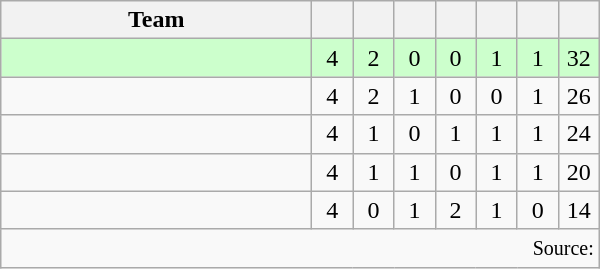<table class="wikitable" style="text-align:center">
<tr>
<th width=200>Team</th>
<th width=20></th>
<th width=20></th>
<th width=20></th>
<th width=20></th>
<th width=20></th>
<th width=20></th>
<th width=20></th>
</tr>
<tr style="background:#cfc">
<td style="text-align:left;"></td>
<td>4</td>
<td>2</td>
<td>0</td>
<td>0</td>
<td>1</td>
<td>1</td>
<td>32</td>
</tr>
<tr>
<td style="text-align:left;"></td>
<td>4</td>
<td>2</td>
<td>1</td>
<td>0</td>
<td>0</td>
<td>1</td>
<td>26</td>
</tr>
<tr>
<td style="text-align:left;"></td>
<td>4</td>
<td>1</td>
<td>0</td>
<td>1</td>
<td>1</td>
<td>1</td>
<td>24</td>
</tr>
<tr>
<td style="text-align:left;"></td>
<td>4</td>
<td>1</td>
<td>1</td>
<td>0</td>
<td>1</td>
<td>1</td>
<td>20</td>
</tr>
<tr>
<td style="text-align:left;"></td>
<td>4</td>
<td>0</td>
<td>1</td>
<td>2</td>
<td>1</td>
<td>0</td>
<td>14</td>
</tr>
<tr>
<td colspan="8" style="text-align:right;"><small>Source: </small></td>
</tr>
</table>
